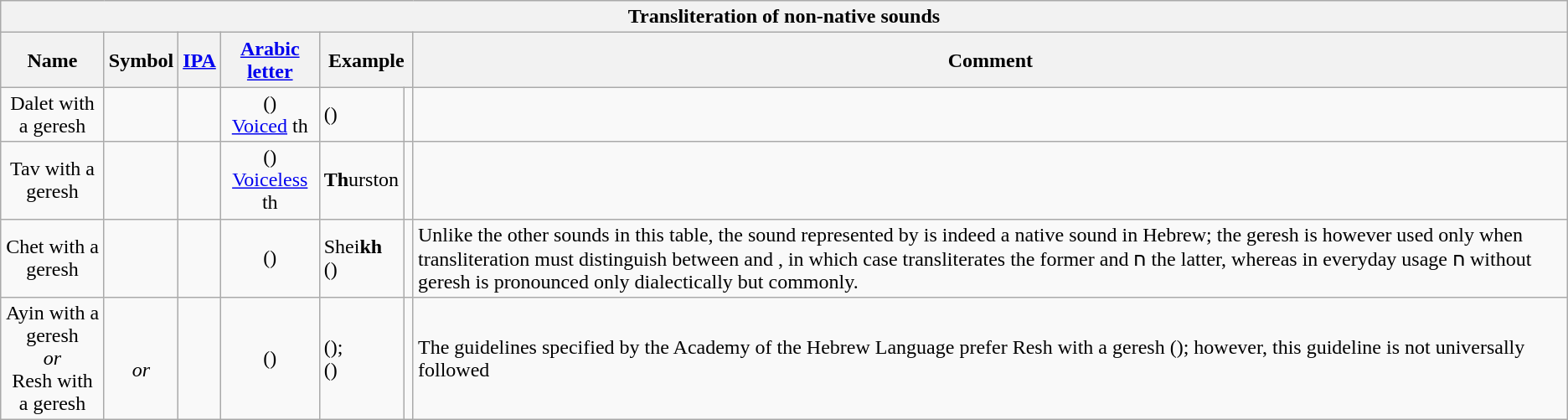<table class="wikitable">
<tr>
<th ! colspan=7>Transliteration of non-native sounds</th>
</tr>
<tr>
<th !>Name</th>
<th !>Symbol</th>
<th !><a href='#'>IPA</a></th>
<th !><a href='#'>Arabic letter</a></th>
<th ! colspan=2>Example</th>
<th>Comment</th>
</tr>
<tr>
<td align=center>Dalet with a geresh</td>
<td align=center style="font-size:200%;"></td>
<td style="text-align:center;"></td>
<td align=center><em><a href='#'></a></em> () <br><a href='#'>Voiced</a> th</td>
<td style="text-align:left;"><em></em> ()‎</td>
<td style="text-align:right;"></td>
<td style="text-align:left;"></td>
</tr>
<tr>
<td align=center>Tav with a geresh</td>
<td align=center style="font-size:200%;"></td>
<td style="text-align:center;"></td>
<td style="text-align:center;"><em><a href='#'></a></em> ()<br><a href='#'>Voiceless</a> th</td>
<td style="text-align:left;"><strong>Th</strong>urston</td>
<td style="text-align:right;"></td>
</tr>
<tr>
<td align=center>Chet with a geresh</td>
<td align=center style="font-size:200%;"></td>
<td style="text-align:center;"></td>
<td align=center><em><a href='#'></a></em> ()</td>
<td style="text-align:left;">Shei<strong>kh</strong> ()‎</td>
<td style="text-align:right;"><span></span></td>
<td style="text-align:left;">Unlike the other sounds in this table, the sound  represented by  is indeed a native sound in Hebrew; the geresh is however used only when transliteration must distinguish between  and , in which case  transliterates the former and ח the latter, whereas in everyday usage ח without geresh is pronounced  only dialectically but  commonly.</td>
</tr>
<tr>
<td align=center>Ayin with a geresh<br><em>or</em><br>Resh with a geresh</td>
<td align=center "><span></span><br><em>or</em><br><span></span></td>
<td style="text-align:center;"></td>
<td align=center><em><a href='#'></a></em> ()</td>
<td style="text-align:left;"><em></em> ();<br><em></em> ()</td>
<td style="text-align:right;"><br></td>
<td style="text-align:left;">The guidelines specified by the Academy of the Hebrew Language prefer Resh with a geresh (); however, this guideline is not universally followed</td>
</tr>
</table>
